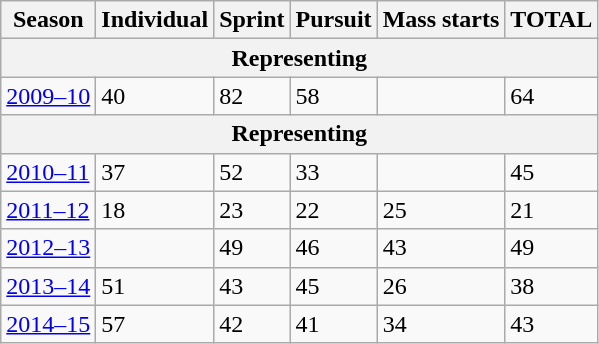<table class="wikitable">
<tr>
<th>Season</th>
<th>Individual</th>
<th>Sprint</th>
<th>Pursuit</th>
<th>Mass starts</th>
<th>TOTAL</th>
</tr>
<tr>
<th colspan=6>Representing </th>
</tr>
<tr>
<td><a href='#'>2009–10</a></td>
<td>40</td>
<td>82</td>
<td>58</td>
<td></td>
<td>64</td>
</tr>
<tr>
<th colspan=6>Representing </th>
</tr>
<tr>
<td><a href='#'>2010–11</a></td>
<td>37</td>
<td>52</td>
<td>33</td>
<td></td>
<td>45</td>
</tr>
<tr>
<td><a href='#'>2011–12</a></td>
<td>18</td>
<td>23</td>
<td>22</td>
<td>25</td>
<td>21</td>
</tr>
<tr>
<td><a href='#'>2012–13</a></td>
<td></td>
<td>49</td>
<td>46</td>
<td>43</td>
<td>49</td>
</tr>
<tr>
<td><a href='#'>2013–14</a></td>
<td>51</td>
<td>43</td>
<td>45</td>
<td>26</td>
<td>38</td>
</tr>
<tr>
<td><a href='#'>2014–15</a></td>
<td>57</td>
<td>42</td>
<td>41</td>
<td>34</td>
<td>43</td>
</tr>
</table>
